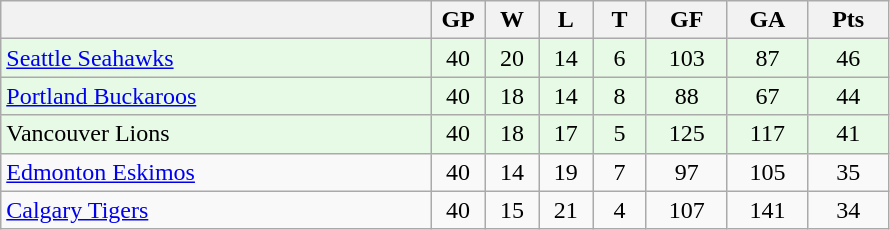<table class="wikitable">
<tr>
<th width="40%"></th>
<th width="5%">GP</th>
<th width="5%">W</th>
<th width="5%">L</th>
<th width="5%">T</th>
<th width="7.5%">GF</th>
<th width="7.5%">GA</th>
<th width="7.5%">Pts</th>
</tr>
<tr align="center" bgcolor="e6fae6">
<td align="left"><a href='#'>Seattle Seahawks</a></td>
<td>40</td>
<td>20</td>
<td>14</td>
<td>6</td>
<td>103</td>
<td>87</td>
<td>46</td>
</tr>
<tr align="center" bgcolor="e6fae6">
<td align="left"><a href='#'>Portland Buckaroos</a></td>
<td>40</td>
<td>18</td>
<td>14</td>
<td>8</td>
<td>88</td>
<td>67</td>
<td>44</td>
</tr>
<tr align="center" bgcolor="e6fae6">
<td align="left">Vancouver Lions</td>
<td>40</td>
<td>18</td>
<td>17</td>
<td>5</td>
<td>125</td>
<td>117</td>
<td>41</td>
</tr>
<tr align="center">
<td align="left"><a href='#'>Edmonton Eskimos</a></td>
<td>40</td>
<td>14</td>
<td>19</td>
<td>7</td>
<td>97</td>
<td>105</td>
<td>35</td>
</tr>
<tr align="center">
<td align="left"><a href='#'>Calgary Tigers</a></td>
<td>40</td>
<td>15</td>
<td>21</td>
<td>4</td>
<td>107</td>
<td>141</td>
<td>34</td>
</tr>
</table>
